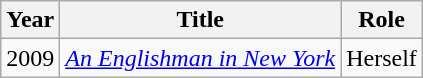<table class="wikitable">
<tr>
<th>Year</th>
<th>Title</th>
<th>Role</th>
</tr>
<tr>
<td>2009</td>
<td><em><a href='#'>An Englishman in New York</a></em></td>
<td>Herself</td>
</tr>
</table>
